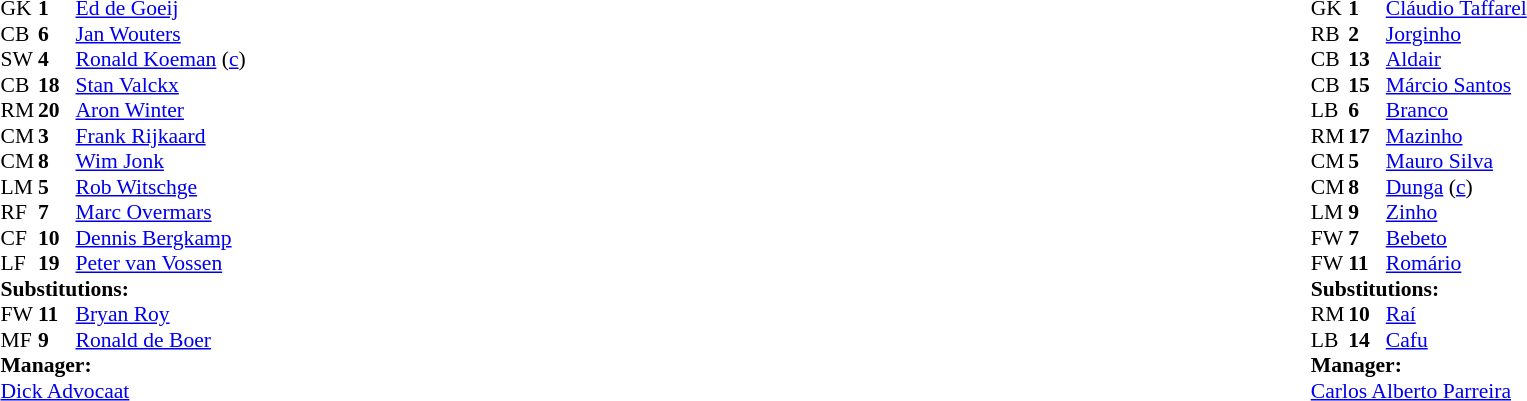<table width="100%">
<tr>
<td valign="top" width="50%"><br><table style="font-size: 90%" cellspacing="0" cellpadding="0">
<tr>
<th width="25"></th>
<th width="25"></th>
</tr>
<tr>
<td>GK</td>
<td><strong>1</strong></td>
<td><a href='#'>Ed de Goeij</a></td>
</tr>
<tr>
<td>CB</td>
<td><strong>6</strong></td>
<td><a href='#'>Jan Wouters</a></td>
<td></td>
</tr>
<tr>
<td>SW</td>
<td><strong>4</strong></td>
<td><a href='#'>Ronald Koeman</a> (<a href='#'>c</a>)</td>
</tr>
<tr>
<td>CB</td>
<td><strong>18</strong></td>
<td><a href='#'>Stan Valckx</a></td>
</tr>
<tr>
<td>RM</td>
<td><strong>20</strong></td>
<td><a href='#'>Aron Winter</a></td>
<td></td>
</tr>
<tr>
<td>CM</td>
<td><strong>3</strong></td>
<td><a href='#'>Frank Rijkaard</a></td>
<td></td>
<td></td>
</tr>
<tr>
<td>CM</td>
<td><strong>8</strong></td>
<td><a href='#'>Wim Jonk</a></td>
</tr>
<tr>
<td>LM</td>
<td><strong>5</strong></td>
<td><a href='#'>Rob Witschge</a></td>
</tr>
<tr>
<td>RF</td>
<td><strong>7</strong></td>
<td><a href='#'>Marc Overmars</a></td>
</tr>
<tr>
<td>CF</td>
<td><strong>10</strong></td>
<td><a href='#'>Dennis Bergkamp</a></td>
</tr>
<tr>
<td>LF</td>
<td><strong>19</strong></td>
<td><a href='#'>Peter van Vossen</a></td>
<td></td>
<td></td>
</tr>
<tr>
<td colspan=3><strong>Substitutions:</strong></td>
</tr>
<tr>
<td>FW</td>
<td><strong>11</strong></td>
<td><a href='#'>Bryan Roy</a></td>
<td></td>
<td></td>
</tr>
<tr>
<td>MF</td>
<td><strong>9</strong></td>
<td><a href='#'>Ronald de Boer</a></td>
<td></td>
<td></td>
</tr>
<tr>
<td colspan=3><strong>Manager:</strong></td>
</tr>
<tr>
<td colspan="4"><a href='#'>Dick Advocaat</a></td>
</tr>
</table>
</td>
<td valign="top"></td>
<td valign="top" width="50%"><br><table style="font-size: 90%" cellspacing="0" cellpadding="0" align=center>
<tr>
<th width="25"></th>
<th width="25"></th>
</tr>
<tr>
<td>GK</td>
<td><strong>1</strong></td>
<td><a href='#'>Cláudio Taffarel</a></td>
</tr>
<tr>
<td>RB</td>
<td><strong>2</strong></td>
<td><a href='#'>Jorginho</a></td>
</tr>
<tr>
<td>CB</td>
<td><strong>13</strong></td>
<td><a href='#'>Aldair</a></td>
</tr>
<tr>
<td>CB</td>
<td><strong>15</strong></td>
<td><a href='#'>Márcio Santos</a></td>
</tr>
<tr>
<td>LB</td>
<td><strong>6</strong></td>
<td><a href='#'>Branco</a></td>
<td></td>
<td></td>
</tr>
<tr>
<td>RM</td>
<td><strong>17</strong></td>
<td><a href='#'>Mazinho</a></td>
<td></td>
<td></td>
</tr>
<tr>
<td>CM</td>
<td><strong>5</strong></td>
<td><a href='#'>Mauro Silva</a></td>
</tr>
<tr>
<td>CM</td>
<td><strong>8</strong></td>
<td><a href='#'>Dunga</a> (<a href='#'>c</a>)</td>
<td></td>
</tr>
<tr>
<td>LM</td>
<td><strong>9</strong></td>
<td><a href='#'>Zinho</a></td>
</tr>
<tr>
<td>FW</td>
<td><strong>7</strong></td>
<td><a href='#'>Bebeto</a></td>
</tr>
<tr>
<td>FW</td>
<td><strong>11</strong></td>
<td><a href='#'>Romário</a></td>
</tr>
<tr>
<td colspan=3><strong>Substitutions:</strong></td>
</tr>
<tr>
<td>RM</td>
<td><strong>10</strong></td>
<td><a href='#'>Raí</a></td>
<td></td>
<td></td>
</tr>
<tr>
<td>LB</td>
<td><strong>14</strong></td>
<td><a href='#'>Cafu</a></td>
<td></td>
<td></td>
</tr>
<tr>
<td colspan=3><strong>Manager:</strong></td>
</tr>
<tr>
<td colspan="4"><a href='#'>Carlos Alberto Parreira</a></td>
</tr>
</table>
</td>
</tr>
</table>
